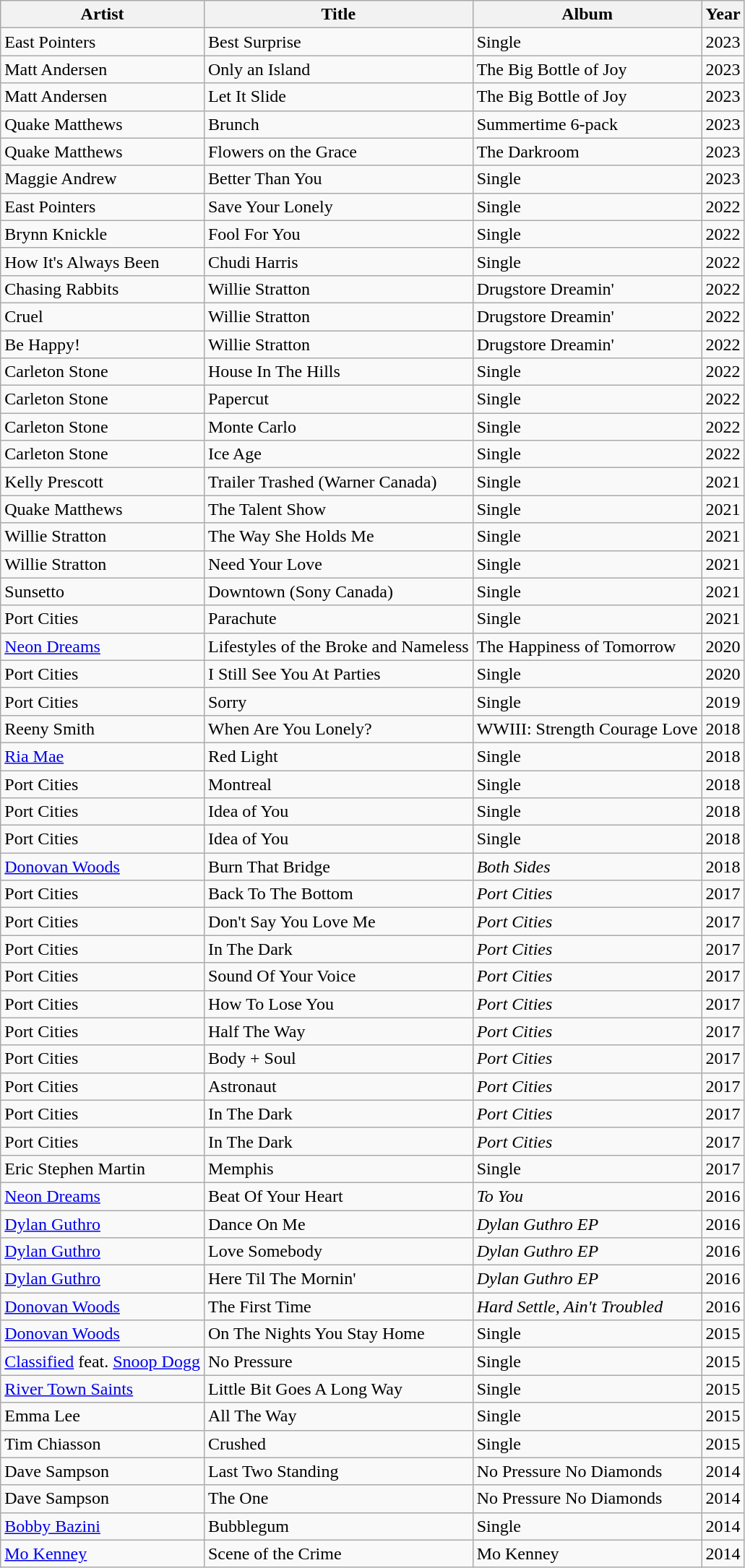<table class="wikitable">
<tr>
<th>Artist</th>
<th>Title</th>
<th>Album</th>
<th>Year</th>
</tr>
<tr>
<td>East Pointers</td>
<td>Best Surprise</td>
<td>Single</td>
<td>2023</td>
</tr>
<tr>
<td>Matt Andersen</td>
<td>Only an Island</td>
<td>The Big Bottle of Joy</td>
<td>2023</td>
</tr>
<tr>
<td>Matt Andersen</td>
<td>Let It Slide</td>
<td>The Big Bottle of Joy</td>
<td>2023</td>
</tr>
<tr>
<td>Quake Matthews</td>
<td>Brunch</td>
<td>Summertime 6-pack</td>
<td>2023</td>
</tr>
<tr>
<td>Quake Matthews</td>
<td>Flowers on the Grace</td>
<td>The Darkroom</td>
<td>2023</td>
</tr>
<tr>
<td>Maggie Andrew</td>
<td>Better Than You</td>
<td>Single</td>
<td>2023</td>
</tr>
<tr>
<td>East Pointers</td>
<td>Save Your Lonely</td>
<td>Single</td>
<td>2022</td>
</tr>
<tr>
<td>Brynn Knickle</td>
<td>Fool For You</td>
<td>Single</td>
<td>2022</td>
</tr>
<tr>
<td>How It's Always Been</td>
<td>Chudi Harris</td>
<td>Single</td>
<td>2022</td>
</tr>
<tr>
<td>Chasing Rabbits</td>
<td>Willie Stratton</td>
<td>Drugstore Dreamin'</td>
<td>2022</td>
</tr>
<tr>
<td>Cruel</td>
<td>Willie Stratton</td>
<td>Drugstore Dreamin'</td>
<td>2022</td>
</tr>
<tr>
<td>Be Happy!</td>
<td>Willie Stratton</td>
<td>Drugstore Dreamin'</td>
<td>2022</td>
</tr>
<tr>
<td>Carleton Stone</td>
<td>House In The Hills</td>
<td>Single</td>
<td>2022</td>
</tr>
<tr>
<td>Carleton Stone</td>
<td>Papercut</td>
<td>Single</td>
<td>2022</td>
</tr>
<tr>
<td>Carleton Stone</td>
<td>Monte Carlo</td>
<td>Single</td>
<td>2022</td>
</tr>
<tr>
<td>Carleton Stone</td>
<td>Ice Age</td>
<td>Single</td>
<td>2022</td>
</tr>
<tr>
<td>Kelly Prescott</td>
<td>Trailer Trashed (Warner Canada)</td>
<td>Single</td>
<td>2021</td>
</tr>
<tr>
<td>Quake Matthews</td>
<td>The Talent Show</td>
<td>Single</td>
<td>2021</td>
</tr>
<tr>
<td>Willie Stratton</td>
<td>The Way She Holds Me</td>
<td>Single</td>
<td>2021</td>
</tr>
<tr>
<td>Willie Stratton</td>
<td>Need Your Love</td>
<td>Single</td>
<td>2021</td>
</tr>
<tr>
<td>Sunsetto</td>
<td>Downtown (Sony Canada)</td>
<td>Single</td>
<td>2021</td>
</tr>
<tr>
<td>Port Cities</td>
<td>Parachute</td>
<td>Single</td>
<td>2021</td>
</tr>
<tr>
<td><a href='#'>Neon Dreams</a></td>
<td>Lifestyles of the Broke and Nameless</td>
<td>The Happiness of Tomorrow</td>
<td>2020</td>
</tr>
<tr>
<td>Port Cities</td>
<td>I Still See You At Parties</td>
<td>Single</td>
<td>2020</td>
</tr>
<tr>
<td>Port Cities</td>
<td>Sorry</td>
<td>Single</td>
<td>2019</td>
</tr>
<tr>
<td>Reeny Smith</td>
<td>When Are You Lonely?</td>
<td>WWIII: Strength Courage Love</td>
<td>2018</td>
</tr>
<tr>
<td><a href='#'>Ria Mae</a></td>
<td>Red Light</td>
<td>Single</td>
<td>2018</td>
</tr>
<tr>
<td>Port Cities</td>
<td>Montreal</td>
<td>Single</td>
<td>2018</td>
</tr>
<tr>
<td>Port Cities</td>
<td>Idea of You</td>
<td>Single</td>
<td>2018</td>
</tr>
<tr>
<td>Port Cities</td>
<td>Idea of You</td>
<td>Single</td>
<td>2018</td>
</tr>
<tr>
<td><a href='#'>Donovan Woods</a></td>
<td>Burn That Bridge</td>
<td><em>Both Sides</em></td>
<td>2018</td>
</tr>
<tr>
<td>Port Cities</td>
<td>Back To The Bottom</td>
<td><em>Port Cities</em></td>
<td>2017</td>
</tr>
<tr>
<td>Port Cities</td>
<td>Don't Say You Love Me</td>
<td><em>Port Cities</em></td>
<td>2017</td>
</tr>
<tr>
<td>Port Cities</td>
<td>In The Dark</td>
<td><em>Port Cities</em></td>
<td>2017</td>
</tr>
<tr>
<td>Port Cities</td>
<td>Sound Of Your Voice</td>
<td><em>Port Cities</em></td>
<td>2017</td>
</tr>
<tr>
<td>Port Cities</td>
<td>How To Lose You</td>
<td><em>Port Cities</em></td>
<td>2017</td>
</tr>
<tr>
<td>Port Cities</td>
<td>Half The Way</td>
<td><em>Port Cities</em></td>
<td>2017</td>
</tr>
<tr>
<td>Port Cities</td>
<td>Body + Soul</td>
<td><em>Port Cities</em></td>
<td>2017</td>
</tr>
<tr>
<td>Port Cities</td>
<td>Astronaut</td>
<td><em>Port Cities</em></td>
<td>2017</td>
</tr>
<tr>
<td>Port Cities</td>
<td>In The Dark</td>
<td><em>Port Cities</em></td>
<td>2017</td>
</tr>
<tr>
<td>Port Cities</td>
<td>In The Dark</td>
<td><em>Port Cities</em></td>
<td>2017</td>
</tr>
<tr>
<td>Eric Stephen Martin</td>
<td>Memphis</td>
<td>Single</td>
<td>2017</td>
</tr>
<tr>
<td><a href='#'>Neon Dreams</a></td>
<td>Beat Of Your Heart</td>
<td><em>To You</em></td>
<td>2016</td>
</tr>
<tr>
<td><a href='#'>Dylan Guthro</a></td>
<td>Dance On Me</td>
<td><em>Dylan Guthro EP</em></td>
<td>2016</td>
</tr>
<tr>
<td><a href='#'>Dylan Guthro</a></td>
<td>Love Somebody</td>
<td><em>Dylan Guthro EP</em></td>
<td>2016</td>
</tr>
<tr>
<td><a href='#'>Dylan Guthro</a></td>
<td>Here Til The Mornin'</td>
<td><em>Dylan Guthro EP</em></td>
<td>2016</td>
</tr>
<tr>
<td><a href='#'>Donovan Woods</a></td>
<td>The First Time</td>
<td><em>Hard Settle, Ain't Troubled</em></td>
<td>2016</td>
</tr>
<tr>
<td><a href='#'>Donovan Woods</a></td>
<td>On The Nights You Stay Home</td>
<td>Single</td>
<td>2015</td>
</tr>
<tr>
<td><a href='#'>Classified</a> feat. <a href='#'>Snoop Dogg</a></td>
<td>No Pressure</td>
<td>Single</td>
<td>2015</td>
</tr>
<tr>
<td><a href='#'>River Town Saints</a></td>
<td>Little Bit Goes A Long Way</td>
<td>Single</td>
<td>2015</td>
</tr>
<tr>
<td>Emma Lee</td>
<td>All The Way</td>
<td>Single</td>
<td>2015</td>
</tr>
<tr>
<td>Tim Chiasson</td>
<td>Crushed</td>
<td>Single</td>
<td>2015</td>
</tr>
<tr>
<td>Dave Sampson</td>
<td>Last Two Standing</td>
<td>No Pressure No Diamonds</td>
<td>2014</td>
</tr>
<tr>
<td>Dave Sampson</td>
<td>The One</td>
<td>No Pressure No Diamonds</td>
<td>2014</td>
</tr>
<tr>
<td><a href='#'>Bobby Bazini</a></td>
<td>Bubblegum</td>
<td>Single</td>
<td>2014</td>
</tr>
<tr>
<td><a href='#'>Mo Kenney</a></td>
<td>Scene of the Crime</td>
<td>Mo Kenney</td>
<td>2014</td>
</tr>
</table>
